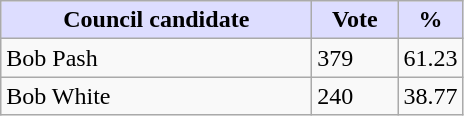<table class="wikitable">
<tr>
<th style="background:#ddf; width:200px;">Council candidate</th>
<th style="background:#ddf; width:50px;">Vote</th>
<th style="background:#ddf; width:30px;">%</th>
</tr>
<tr>
<td>Bob Pash</td>
<td>379</td>
<td>61.23</td>
</tr>
<tr>
<td>Bob White</td>
<td>240</td>
<td>38.77</td>
</tr>
</table>
